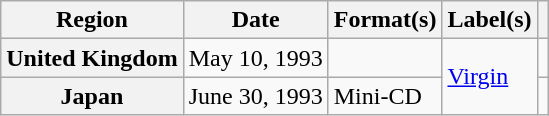<table class="wikitable plainrowheaders">
<tr>
<th scope="col">Region</th>
<th scope="col">Date</th>
<th scope="col">Format(s)</th>
<th scope="col">Label(s)</th>
<th scope="col"></th>
</tr>
<tr>
<th scope="row">United Kingdom</th>
<td>May 10, 1993</td>
<td></td>
<td rowspan="2"><a href='#'>Virgin</a></td>
<td></td>
</tr>
<tr>
<th scope="row">Japan</th>
<td>June 30, 1993</td>
<td>Mini-CD</td>
<td></td>
</tr>
</table>
